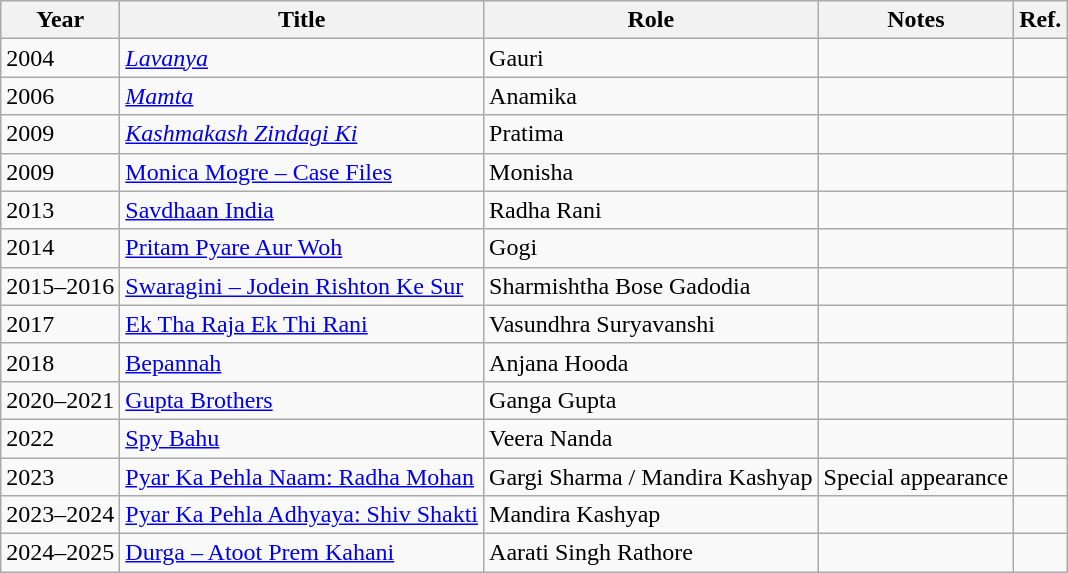<table class="wikitable sortable">
<tr>
<th>Year</th>
<th>Title</th>
<th>Role</th>
<th class="unsortable">Notes</th>
<th class="unsortable">Ref.</th>
</tr>
<tr>
<td>2004</td>
<td><em><a href='#'>Lavanya</a></em></td>
<td>Gauri</td>
<td></td>
<td></td>
</tr>
<tr>
<td>2006</td>
<td><em><a href='#'>Mamta</a></em></td>
<td>Anamika</td>
<td></td>
<td></td>
</tr>
<tr>
<td>2009</td>
<td><em><a href='#'>Kashmakash Zindagi Ki</a></td>
<td>Pratima</td>
<td></td>
<td></td>
</tr>
<tr>
<td>2009</td>
<td></em><a href='#'>Monica Mogre – Case Files</a><em></td>
<td>Monisha</td>
<td></td>
<td></td>
</tr>
<tr>
<td>2013</td>
<td></em><a href='#'>Savdhaan India</a><em></td>
<td>Radha Rani</td>
<td></td>
<td></td>
</tr>
<tr>
<td>2014</td>
<td></em><a href='#'>Pritam Pyare Aur Woh</a><em></td>
<td>Gogi</td>
<td></td>
<td></td>
</tr>
<tr>
<td>2015–2016</td>
<td></em><a href='#'>Swaragini – Jodein Rishton Ke Sur</a><em></td>
<td>Sharmishtha Bose Gadodia</td>
<td></td>
<td></td>
</tr>
<tr>
<td>2017</td>
<td></em><a href='#'>Ek Tha Raja Ek Thi Rani</a><em></td>
<td>Vasundhra Suryavanshi</td>
<td></td>
<td></td>
</tr>
<tr>
<td>2018</td>
<td></em><a href='#'>Bepannah</a><em></td>
<td>Anjana Hooda</td>
<td></td>
<td></td>
</tr>
<tr>
<td>2020–2021</td>
<td></em><a href='#'>Gupta Brothers</a><em></td>
<td>Ganga Gupta</td>
<td></td>
<td></td>
</tr>
<tr>
<td>2022</td>
<td></em><a href='#'>Spy Bahu</a><em></td>
<td>Veera Nanda</td>
<td></td>
<td></td>
</tr>
<tr>
<td>2023</td>
<td></em><a href='#'>Pyar Ka Pehla Naam: Radha Mohan</a><em></td>
<td>Gargi Sharma / Mandira Kashyap</td>
<td>Special appearance</td>
<td></td>
</tr>
<tr>
<td>2023–2024</td>
<td></em><a href='#'>Pyar Ka Pehla Adhyaya: Shiv Shakti</a><em></td>
<td>Mandira Kashyap</td>
<td></td>
<td></td>
</tr>
<tr>
<td>2024–2025</td>
<td></em><a href='#'>Durga – Atoot Prem Kahani</a><em></td>
<td>Aarati Singh Rathore</td>
<td></td>
<td></td>
</tr>
</table>
